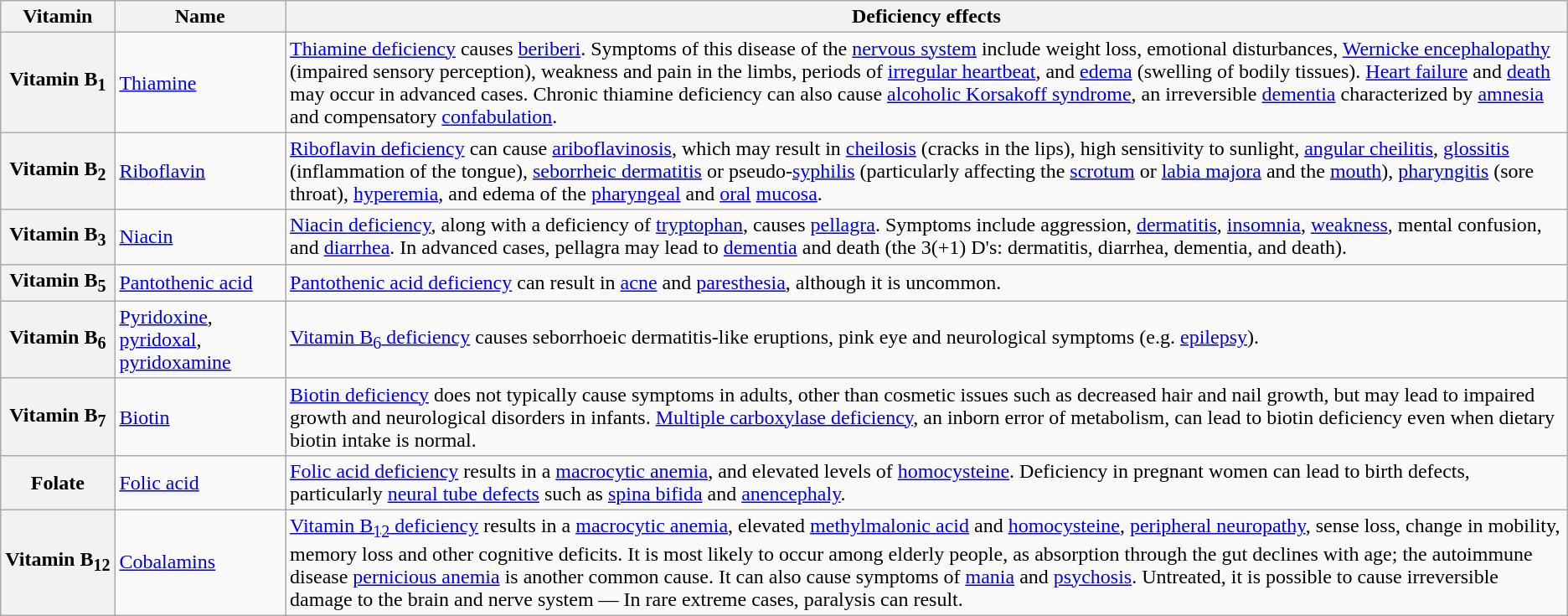<table class="wikitable">
<tr>
<th>Vitamin</th>
<th>Name</th>
<th>Deficiency effects</th>
</tr>
<tr>
<th>Vitamin B<sub>1</sub></th>
<td><a href='#'>Thiamine</a></td>
<td><a href='#'>Thiamine deficiency</a> causes <a href='#'>beriberi</a>. Symptoms of this disease of the <a href='#'>nervous system</a> include weight loss, emotional disturbances, <a href='#'>Wernicke encephalopathy</a> (impaired sensory perception), weakness and pain in the limbs, periods of <a href='#'>irregular heartbeat</a>, and <a href='#'>edema</a> (swelling of bodily tissues). <a href='#'>Heart failure</a> and <a href='#'>death</a> may occur in advanced cases. Chronic thiamine deficiency can also cause <a href='#'>alcoholic Korsakoff syndrome</a>, an irreversible <a href='#'>dementia</a> characterized by <a href='#'>amnesia</a> and compensatory <a href='#'>confabulation</a>.</td>
</tr>
<tr>
<th>Vitamin B<sub>2</sub></th>
<td><a href='#'>Riboflavin</a></td>
<td><a href='#'>Riboflavin deficiency</a> can cause <a href='#'>ariboflavinosis</a>, which may result in <a href='#'>cheilosis</a> (cracks in the lips), high sensitivity to sunlight, <a href='#'>angular cheilitis</a>, <a href='#'>glossitis</a> (inflammation of the tongue), <a href='#'>seborrheic dermatitis</a> or pseudo-<a href='#'>syphilis</a> (particularly affecting the <a href='#'>scrotum</a> or <a href='#'>labia majora</a> and the <a href='#'>mouth</a>), <a href='#'>pharyngitis</a> (sore throat), <a href='#'>hyperemia</a>, and edema of the <a href='#'>pharyngeal</a> and <a href='#'>oral</a> <a href='#'>mucosa</a>.</td>
</tr>
<tr>
<th>Vitamin B<sub>3</sub></th>
<td><a href='#'>Niacin</a></td>
<td><a href='#'>Niacin deficiency</a>, along with a deficiency of <a href='#'>tryptophan</a>, causes <a href='#'>pellagra</a>. Symptoms include aggression, <a href='#'>dermatitis</a>, <a href='#'>insomnia</a>, <a href='#'>weakness</a>, mental confusion, and <a href='#'>diarrhea</a>. In advanced cases, pellagra may lead to <a href='#'>dementia</a> and death (the 3(+1) D's: dermatitis, diarrhea, dementia, and death).</td>
</tr>
<tr>
<th>Vitamin B<sub>5</sub></th>
<td><a href='#'>Pantothenic acid</a></td>
<td><a href='#'>Pantothenic acid deficiency</a> can result in <a href='#'>acne</a> and <a href='#'>paresthesia</a>, although it is uncommon.</td>
</tr>
<tr>
<th>Vitamin B<sub>6</sub></th>
<td><a href='#'>Pyridoxine</a>, <a href='#'>pyridoxal</a>, <a href='#'>pyridoxamine</a></td>
<td><a href='#'>Vitamin B<sub>6</sub> deficiency</a> causes seborrhoeic dermatitis-like eruptions, pink eye and neurological symptoms (e.g. <a href='#'>epilepsy</a>).</td>
</tr>
<tr>
<th>Vitamin B<sub>7</sub></th>
<td><a href='#'>Biotin</a></td>
<td><a href='#'>Biotin deficiency</a> does not typically cause symptoms in adults, other than cosmetic issues such as decreased hair and nail growth, but may lead to impaired growth and neurological disorders in infants. <a href='#'>Multiple carboxylase deficiency</a>, an inborn error of metabolism, can lead to biotin deficiency even when dietary biotin intake is normal.</td>
</tr>
<tr>
<th>Folate</th>
<td><a href='#'>Folic acid</a></td>
<td><a href='#'>Folic acid deficiency</a> results in a <a href='#'>macrocytic anemia</a>, and elevated levels of <a href='#'>homocysteine</a>. Deficiency in pregnant women can lead to birth defects, particularly <a href='#'>neural tube defects</a> such as <a href='#'>spina bifida</a> and <a href='#'>anencephaly</a>.</td>
</tr>
<tr>
<th>Vitamin B<sub>12</sub></th>
<td><a href='#'>Cobalamins</a></td>
<td><a href='#'>Vitamin B<sub>12</sub> deficiency</a> results in a <a href='#'>macrocytic anemia</a>, elevated <a href='#'>methylmalonic acid</a> and <a href='#'>homocysteine</a>, <a href='#'>peripheral neuropathy</a>, sense loss, change in mobility, memory loss and other cognitive deficits. It is most likely to occur among elderly people, as absorption through the gut declines with age; the autoimmune disease <a href='#'>pernicious anemia</a> is another common cause. It can also cause symptoms of <a href='#'>mania</a> and <a href='#'>psychosis</a>. Untreated, it is possible to cause irreversible damage to the brain and nerve system — In rare extreme cases, paralysis can result.</td>
</tr>
</table>
